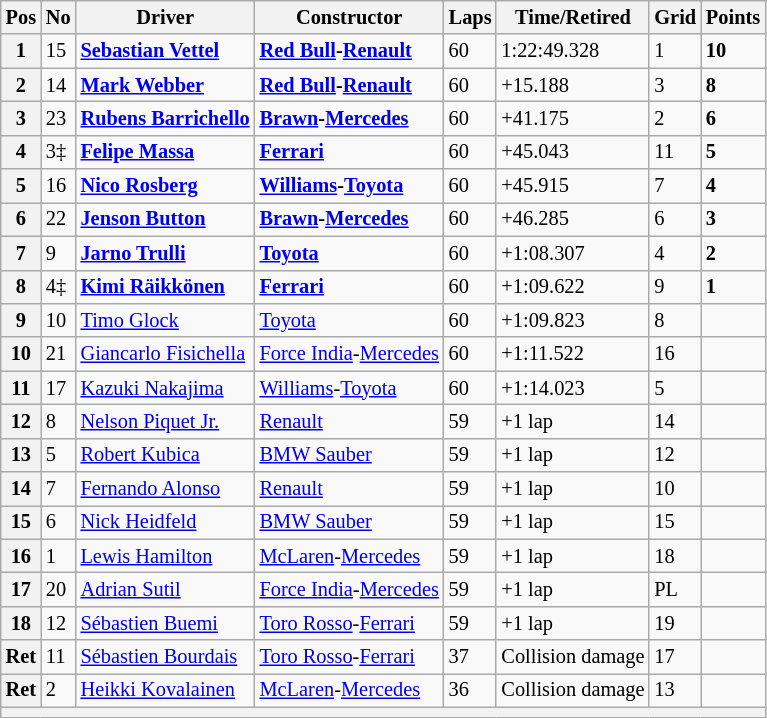<table class="wikitable" style="font-size: 85%">
<tr>
<th>Pos</th>
<th>No</th>
<th>Driver</th>
<th>Constructor</th>
<th>Laps</th>
<th>Time/Retired</th>
<th>Grid</th>
<th>Points</th>
</tr>
<tr>
<th>1</th>
<td>15</td>
<td> <strong><a href='#'>Sebastian Vettel</a></strong></td>
<td><strong><a href='#'>Red Bull</a>-<a href='#'>Renault</a></strong></td>
<td>60</td>
<td>1:22:49.328</td>
<td>1</td>
<td><strong>10</strong></td>
</tr>
<tr>
<th>2</th>
<td>14</td>
<td> <strong><a href='#'>Mark Webber</a></strong></td>
<td><strong><a href='#'>Red Bull</a>-<a href='#'>Renault</a></strong></td>
<td>60</td>
<td>+15.188</td>
<td>3</td>
<td><strong>8</strong></td>
</tr>
<tr>
<th>3</th>
<td>23</td>
<td> <strong><a href='#'>Rubens Barrichello</a></strong></td>
<td><strong><a href='#'>Brawn</a>-<a href='#'>Mercedes</a></strong></td>
<td>60</td>
<td>+41.175</td>
<td>2</td>
<td><strong>6</strong></td>
</tr>
<tr>
<th>4</th>
<td>3‡</td>
<td> <strong><a href='#'>Felipe Massa</a></strong></td>
<td><strong><a href='#'>Ferrari</a></strong></td>
<td>60</td>
<td>+45.043</td>
<td>11</td>
<td><strong>5</strong></td>
</tr>
<tr>
<th>5</th>
<td>16</td>
<td> <strong><a href='#'>Nico Rosberg</a></strong></td>
<td><strong><a href='#'>Williams</a>-<a href='#'>Toyota</a></strong></td>
<td>60</td>
<td>+45.915</td>
<td>7</td>
<td><strong>4</strong></td>
</tr>
<tr>
<th>6</th>
<td>22</td>
<td> <strong><a href='#'>Jenson Button</a></strong></td>
<td><strong><a href='#'>Brawn</a>-<a href='#'>Mercedes</a></strong></td>
<td>60</td>
<td>+46.285</td>
<td>6</td>
<td><strong>3</strong></td>
</tr>
<tr>
<th>7</th>
<td>9</td>
<td> <strong><a href='#'>Jarno Trulli</a></strong></td>
<td><strong><a href='#'>Toyota</a></strong></td>
<td>60</td>
<td>+1:08.307</td>
<td>4</td>
<td><strong>2</strong></td>
</tr>
<tr>
<th>8</th>
<td>4‡</td>
<td> <strong><a href='#'>Kimi Räikkönen</a></strong></td>
<td><strong><a href='#'>Ferrari</a></strong></td>
<td>60</td>
<td>+1:09.622</td>
<td>9</td>
<td><strong>1</strong></td>
</tr>
<tr>
<th>9</th>
<td>10</td>
<td> <a href='#'>Timo Glock</a></td>
<td><a href='#'>Toyota</a></td>
<td>60</td>
<td>+1:09.823</td>
<td>8</td>
<td></td>
</tr>
<tr>
<th>10</th>
<td>21</td>
<td> <a href='#'>Giancarlo Fisichella</a></td>
<td><a href='#'>Force India</a>-<a href='#'>Mercedes</a></td>
<td>60</td>
<td>+1:11.522</td>
<td>16</td>
<td></td>
</tr>
<tr>
<th>11</th>
<td>17</td>
<td> <a href='#'>Kazuki Nakajima</a></td>
<td><a href='#'>Williams</a>-<a href='#'>Toyota</a></td>
<td>60</td>
<td>+1:14.023</td>
<td>5</td>
<td></td>
</tr>
<tr>
<th>12</th>
<td>8</td>
<td> <a href='#'>Nelson Piquet Jr.</a></td>
<td><a href='#'>Renault</a></td>
<td>59</td>
<td>+1 lap</td>
<td>14</td>
<td></td>
</tr>
<tr>
<th>13</th>
<td>5</td>
<td> <a href='#'>Robert Kubica</a></td>
<td><a href='#'>BMW Sauber</a></td>
<td>59</td>
<td>+1 lap</td>
<td>12</td>
<td></td>
</tr>
<tr>
<th>14</th>
<td>7</td>
<td> <a href='#'>Fernando Alonso</a></td>
<td><a href='#'>Renault</a></td>
<td>59</td>
<td>+1 lap</td>
<td>10</td>
<td></td>
</tr>
<tr>
<th>15</th>
<td>6</td>
<td> <a href='#'>Nick Heidfeld</a></td>
<td><a href='#'>BMW Sauber</a></td>
<td>59</td>
<td>+1 lap</td>
<td>15</td>
<td></td>
</tr>
<tr>
<th>16</th>
<td>1</td>
<td> <a href='#'>Lewis Hamilton</a></td>
<td><a href='#'>McLaren</a>-<a href='#'>Mercedes</a></td>
<td>59</td>
<td>+1 lap</td>
<td>18</td>
<td></td>
</tr>
<tr>
<th>17</th>
<td>20</td>
<td> <a href='#'>Adrian Sutil</a></td>
<td><a href='#'>Force India</a>-<a href='#'>Mercedes</a></td>
<td>59</td>
<td>+1 lap</td>
<td>PL</td>
<td></td>
</tr>
<tr>
<th>18</th>
<td>12</td>
<td> <a href='#'>Sébastien Buemi</a></td>
<td><a href='#'>Toro Rosso</a>-<a href='#'>Ferrari</a></td>
<td>59</td>
<td>+1 lap</td>
<td>19</td>
<td></td>
</tr>
<tr>
<th>Ret</th>
<td>11</td>
<td> <a href='#'>Sébastien Bourdais</a></td>
<td><a href='#'>Toro Rosso</a>-<a href='#'>Ferrari</a></td>
<td>37</td>
<td>Collision damage</td>
<td>17</td>
<td></td>
</tr>
<tr>
<th>Ret</th>
<td>2</td>
<td> <a href='#'>Heikki Kovalainen</a></td>
<td><a href='#'>McLaren</a>-<a href='#'>Mercedes</a></td>
<td>36</td>
<td>Collision damage</td>
<td>13</td>
<td></td>
</tr>
<tr>
<th colspan="8"></th>
</tr>
</table>
